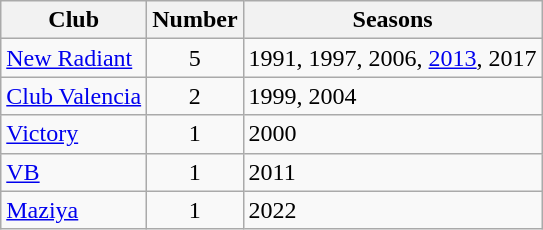<table class="wikitable sortable">
<tr>
<th>Club</th>
<th>Number</th>
<th>Seasons</th>
</tr>
<tr>
<td><a href='#'>New Radiant</a></td>
<td style="text-align:center">5</td>
<td>1991, 1997, 2006, <a href='#'>2013</a>, 2017</td>
</tr>
<tr>
<td><a href='#'>Club Valencia</a></td>
<td style="text-align:center">2</td>
<td>1999, 2004</td>
</tr>
<tr>
<td><a href='#'>Victory</a></td>
<td style="text-align:center">1</td>
<td>2000</td>
</tr>
<tr>
<td><a href='#'>VB</a></td>
<td style="text-align:center">1</td>
<td>2011</td>
</tr>
<tr>
<td><a href='#'>Maziya</a></td>
<td style="text-align:center">1</td>
<td>2022</td>
</tr>
</table>
